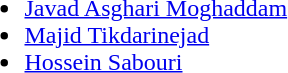<table>
<tr style="vertical-align: top;">
<td><br><ul><li> <a href='#'>Javad Asghari Moghaddam</a></li><li> <a href='#'>Majid Tikdarinejad</a></li><li> <a href='#'>Hossein Sabouri</a></li></ul></td>
</tr>
</table>
